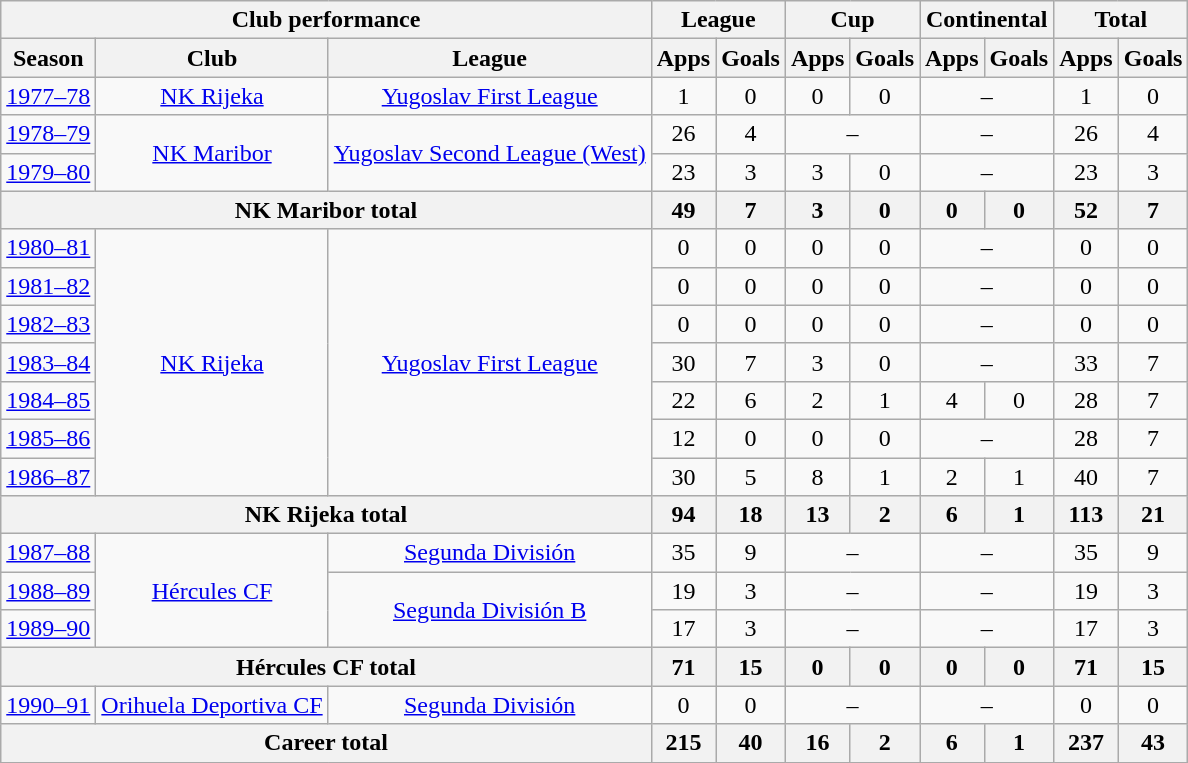<table class="wikitable" style="text-align:center;">
<tr>
<th colspan=3>Club performance</th>
<th colspan=2>League</th>
<th colspan=2>Cup</th>
<th colspan=2>Continental</th>
<th colspan=2>Total</th>
</tr>
<tr>
<th>Season</th>
<th>Club</th>
<th>League</th>
<th>Apps</th>
<th>Goals</th>
<th>Apps</th>
<th>Goals</th>
<th>Apps</th>
<th>Goals</th>
<th>Apps</th>
<th>Goals</th>
</tr>
<tr>
<td><a href='#'>1977–78</a></td>
<td rowspan="1"><a href='#'>NK Rijeka</a></td>
<td rowspan="1"><a href='#'>Yugoslav First League</a></td>
<td>1</td>
<td>0</td>
<td>0</td>
<td>0</td>
<td colspan="2">–</td>
<td>1</td>
<td>0</td>
</tr>
<tr>
<td><a href='#'>1978–79</a></td>
<td rowspan="2"><a href='#'>NK Maribor</a></td>
<td rowspan="2"><a href='#'>Yugoslav Second League (West)</a></td>
<td>26</td>
<td>4</td>
<td colspan="2">–</td>
<td colspan="2">–</td>
<td>26</td>
<td>4</td>
</tr>
<tr>
<td><a href='#'>1979–80</a></td>
<td>23</td>
<td>3</td>
<td>3</td>
<td>0</td>
<td colspan="2">–</td>
<td>23</td>
<td>3</td>
</tr>
<tr>
<th colspan=3>NK Maribor total</th>
<th>49</th>
<th>7</th>
<th>3</th>
<th>0</th>
<th>0</th>
<th>0</th>
<th>52</th>
<th>7</th>
</tr>
<tr>
<td><a href='#'>1980–81</a></td>
<td rowspan="7"><a href='#'>NK Rijeka</a></td>
<td rowspan="7"><a href='#'>Yugoslav First League</a></td>
<td>0</td>
<td>0</td>
<td>0</td>
<td>0</td>
<td colspan="2">–</td>
<td>0</td>
<td>0</td>
</tr>
<tr>
<td><a href='#'>1981–82</a></td>
<td>0</td>
<td>0</td>
<td>0</td>
<td>0</td>
<td colspan="2">–</td>
<td>0</td>
<td>0</td>
</tr>
<tr>
<td><a href='#'>1982–83</a></td>
<td>0</td>
<td>0</td>
<td>0</td>
<td>0</td>
<td colspan="2">–</td>
<td>0</td>
<td>0</td>
</tr>
<tr>
<td><a href='#'>1983–84</a></td>
<td>30</td>
<td>7</td>
<td>3</td>
<td>0</td>
<td colspan="2">–</td>
<td>33</td>
<td>7</td>
</tr>
<tr>
<td><a href='#'>1984–85</a></td>
<td>22</td>
<td>6</td>
<td>2</td>
<td>1</td>
<td>4</td>
<td>0</td>
<td>28</td>
<td>7</td>
</tr>
<tr>
<td><a href='#'>1985–86</a></td>
<td>12</td>
<td>0</td>
<td>0</td>
<td>0</td>
<td colspan="2">–</td>
<td>28</td>
<td>7</td>
</tr>
<tr>
<td><a href='#'>1986–87</a></td>
<td>30</td>
<td>5</td>
<td>8</td>
<td>1</td>
<td>2</td>
<td>1</td>
<td>40</td>
<td>7</td>
</tr>
<tr>
<th colspan=3>NK Rijeka total</th>
<th>94</th>
<th>18</th>
<th>13</th>
<th>2</th>
<th>6</th>
<th>1</th>
<th>113</th>
<th>21</th>
</tr>
<tr>
<td><a href='#'>1987–88</a></td>
<td rowspan="3"><a href='#'>Hércules CF</a></td>
<td rowspan="1"><a href='#'>Segunda División</a></td>
<td>35</td>
<td>9</td>
<td colspan="2">–</td>
<td colspan="2">–</td>
<td>35</td>
<td>9</td>
</tr>
<tr>
<td><a href='#'>1988–89</a></td>
<td rowspan="2"><a href='#'>Segunda División B</a></td>
<td>19</td>
<td>3</td>
<td colspan="2">–</td>
<td colspan="2">–</td>
<td>19</td>
<td>3</td>
</tr>
<tr>
<td><a href='#'>1989–90</a></td>
<td>17</td>
<td>3</td>
<td colspan="2">–</td>
<td colspan="2">–</td>
<td>17</td>
<td>3</td>
</tr>
<tr>
<th colspan=3>Hércules CF total</th>
<th>71</th>
<th>15</th>
<th>0</th>
<th>0</th>
<th>0</th>
<th>0</th>
<th>71</th>
<th>15</th>
</tr>
<tr>
<td><a href='#'>1990–91</a></td>
<td rowspan="1"><a href='#'>Orihuela Deportiva CF</a></td>
<td rowspan="1"><a href='#'>Segunda División</a></td>
<td>0</td>
<td>0</td>
<td colspan="2">–</td>
<td colspan="2">–</td>
<td>0</td>
<td>0</td>
</tr>
<tr>
<th colspan=3>Career total</th>
<th>215</th>
<th>40</th>
<th>16</th>
<th>2</th>
<th>6</th>
<th>1</th>
<th>237</th>
<th>43</th>
</tr>
<tr>
</tr>
</table>
